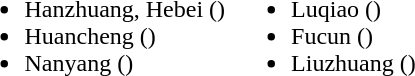<table>
<tr>
<td valign="top"><br><ul><li>Hanzhuang, Hebei ()</li><li>Huancheng ()</li><li>Nanyang ()</li></ul></td>
<td valign="top"><br><ul><li>Luqiao ()</li><li>Fucun ()</li><li>Liuzhuang ()</li></ul></td>
</tr>
</table>
